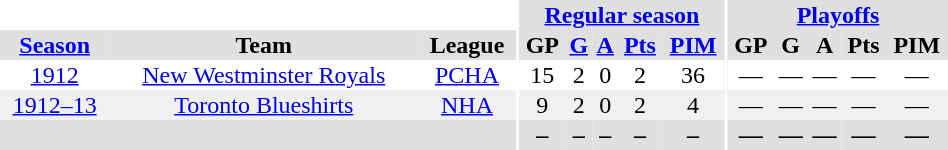<table border="0" cellpadding="1" cellspacing="0" style="text-align:center; width:50%">
<tr bgcolor="#e0e0e0">
<th colspan="3" bgcolor="#ffffff"></th>
<th rowspan="99" bgcolor="#ffffff"></th>
<th colspan="5"><a href='#'>Regular season</a></th>
<th rowspan="99" bgcolor="#ffffff"></th>
<th colspan="5"><a href='#'>Playoffs</a></th>
</tr>
<tr bgcolor="#e0e0e0">
<th><a href='#'>Season</a></th>
<th>Team</th>
<th>League</th>
<th>GP</th>
<th><a href='#'>G</a></th>
<th><a href='#'>A</a></th>
<th><a href='#'>Pts</a></th>
<th><a href='#'>PIM</a></th>
<th>GP</th>
<th>G</th>
<th>A</th>
<th>Pts</th>
<th>PIM</th>
</tr>
<tr ALIGN="center">
<td><a href='#'>1912</a></td>
<td><a href='#'>New Westminster Royals</a></td>
<td><a href='#'>PCHA</a></td>
<td>15</td>
<td>2</td>
<td>0</td>
<td>2</td>
<td>36</td>
<td>—</td>
<td>—</td>
<td>—</td>
<td>—</td>
<td>—</td>
</tr>
<tr ALIGN="center"  bgcolor="#f0f0f0">
<td><a href='#'>1912–13</a></td>
<td><a href='#'>Toronto Blueshirts</a></td>
<td><a href='#'>NHA</a></td>
<td>9</td>
<td>2</td>
<td>0</td>
<td>2</td>
<td>4</td>
<td>—</td>
<td>—</td>
<td>—</td>
<td>—</td>
<td>—</td>
</tr>
<tr ALIGN="center" bgcolor="#e0e0e0">
<th colspan="3"></th>
<th>–</th>
<th>–</th>
<th>–</th>
<th>–</th>
<th>–</th>
<th>—</th>
<th>—</th>
<th>—</th>
<th>—</th>
<th>—</th>
</tr>
</table>
